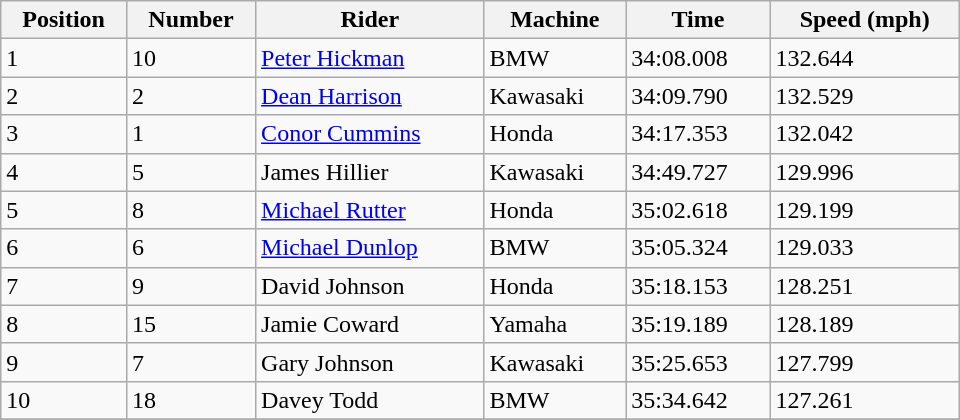<table class="wikitable" style=width:40em;margin-bottom:0;">
<tr>
<th scope="col">Position</th>
<th scope="col">Number</th>
<th scope="col">Rider</th>
<th scope="col">Machine</th>
<th scope="col">Time</th>
<th scope="col">Speed (mph)</th>
</tr>
<tr>
<td>1</td>
<td>10</td>
<td> <a href='#'>Peter Hickman</a></td>
<td>BMW</td>
<td>34:08.008</td>
<td>132.644</td>
</tr>
<tr>
<td>2</td>
<td>2</td>
<td> <a href='#'>Dean Harrison</a></td>
<td>Kawasaki</td>
<td>34:09.790</td>
<td>132.529</td>
</tr>
<tr>
<td>3</td>
<td>1</td>
<td> <a href='#'>Conor Cummins</a></td>
<td>Honda</td>
<td>34:17.353</td>
<td>132.042</td>
</tr>
<tr>
<td>4</td>
<td>5</td>
<td> James Hillier</td>
<td>Kawasaki</td>
<td>34:49.727</td>
<td>129.996</td>
</tr>
<tr>
<td>5</td>
<td>8</td>
<td> <a href='#'>Michael Rutter</a></td>
<td>Honda</td>
<td>35:02.618</td>
<td>129.199</td>
</tr>
<tr>
<td>6</td>
<td>6</td>
<td> <a href='#'>Michael Dunlop</a></td>
<td>BMW</td>
<td>35:05.324</td>
<td>129.033</td>
</tr>
<tr>
<td>7</td>
<td>9</td>
<td> David Johnson</td>
<td>Honda</td>
<td>35:18.153</td>
<td>128.251</td>
</tr>
<tr>
<td>8</td>
<td>15</td>
<td> Jamie Coward</td>
<td>Yamaha</td>
<td>35:19.189</td>
<td>128.189</td>
</tr>
<tr>
<td>9</td>
<td>7</td>
<td> Gary Johnson</td>
<td>Kawasaki</td>
<td>35:25.653</td>
<td>127.799</td>
</tr>
<tr>
<td>10</td>
<td>18</td>
<td> Davey Todd</td>
<td>BMW</td>
<td>35:34.642</td>
<td>127.261</td>
</tr>
<tr>
</tr>
</table>
